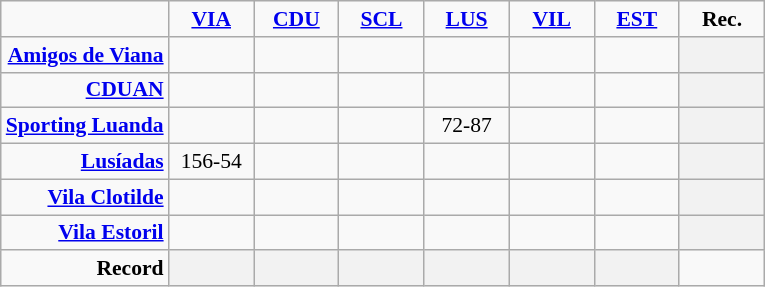<table style="font-size: 90%; text-align: center" class="wikitable">
<tr>
<td></td>
<td width=50><strong><a href='#'>VIA</a></strong></td>
<td width=50><strong><a href='#'>CDU</a></strong></td>
<td width=50><strong><a href='#'>SCL</a></strong></td>
<td width=50><strong><a href='#'>LUS</a></strong></td>
<td width=50><strong><a href='#'>VIL</a></strong></td>
<td width=50><strong><a href='#'>EST</a></strong></td>
<td width=50><strong>Rec.</strong></td>
</tr>
<tr>
<td align=right><strong><a href='#'>Amigos de Viana</a></strong></td>
<td></td>
<td></td>
<td></td>
<td></td>
<td></td>
<td></td>
<th></th>
</tr>
<tr>
<td align=right><strong><a href='#'>CDUAN</a></strong></td>
<td></td>
<td></td>
<td></td>
<td></td>
<td></td>
<td></td>
<th></th>
</tr>
<tr>
<td align=right><strong><a href='#'>Sporting Luanda</a></strong></td>
<td></td>
<td></td>
<td></td>
<td>72-87</td>
<td></td>
<td></td>
<th></th>
</tr>
<tr>
<td align=right><strong><a href='#'>Lusíadas</a></strong></td>
<td>156-54</td>
<td></td>
<td></td>
<td></td>
<td></td>
<td></td>
<th></th>
</tr>
<tr>
<td align=right><strong><a href='#'>Vila Clotilde</a></strong></td>
<td></td>
<td></td>
<td></td>
<td></td>
<td></td>
<td></td>
<th></th>
</tr>
<tr>
<td align=right><strong><a href='#'>Vila Estoril</a></strong></td>
<td></td>
<td></td>
<td></td>
<td></td>
<td></td>
<td></td>
<th></th>
</tr>
<tr>
<td align=right><strong>Record</strong></td>
<th></th>
<th></th>
<th></th>
<th></th>
<th></th>
<th></th>
<td></td>
</tr>
</table>
